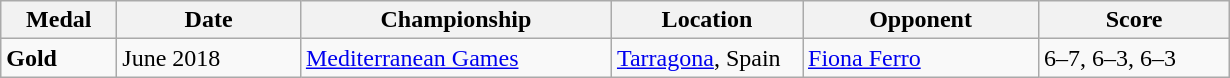<table class="wikitable">
<tr>
<th width=70>Medal</th>
<th width=115>Date</th>
<th width=200>Championship</th>
<th width=120>Location</th>
<th width=150>Opponent</th>
<th width=120>Score</th>
</tr>
<tr>
<td> <strong>Gold</strong></td>
<td>June 2018</td>
<td><a href='#'>Mediterranean Games</a></td>
<td><a href='#'>Tarragona</a>, Spain</td>
<td> <a href='#'>Fiona Ferro</a></td>
<td>6–7, 6–3, 6–3</td>
</tr>
</table>
